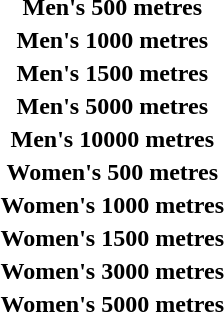<table>
<tr>
<th scope=row>Men's 500 metres<br></th>
<td></td>
<td></td>
<td></td>
</tr>
<tr>
<th scope=row>Men's 1000 metres<br></th>
<td></td>
<td></td>
<td></td>
</tr>
<tr>
<th scope=row>Men's 1500 metres<br></th>
<td></td>
<td></td>
<td></td>
</tr>
<tr>
<th scope=row>Men's 5000 metres<br></th>
<td></td>
<td></td>
<td></td>
</tr>
<tr>
<th scope=row>Men's 10000 metres<br></th>
<td></td>
<td></td>
<td></td>
</tr>
<tr>
<th scope=row>Women's 500 metres<br></th>
<td></td>
<td></td>
<td></td>
</tr>
<tr>
<th scope=row>Women's 1000 metres<br></th>
<td></td>
<td></td>
<td></td>
</tr>
<tr>
<th scope=row>Women's 1500 metres<br></th>
<td></td>
<td></td>
<td></td>
</tr>
<tr>
<th scope=row>Women's 3000 metres<br></th>
<td></td>
<td></td>
<td></td>
</tr>
<tr>
<th scope=row>Women's 5000 metres<br></th>
<td></td>
<td></td>
<td></td>
</tr>
</table>
